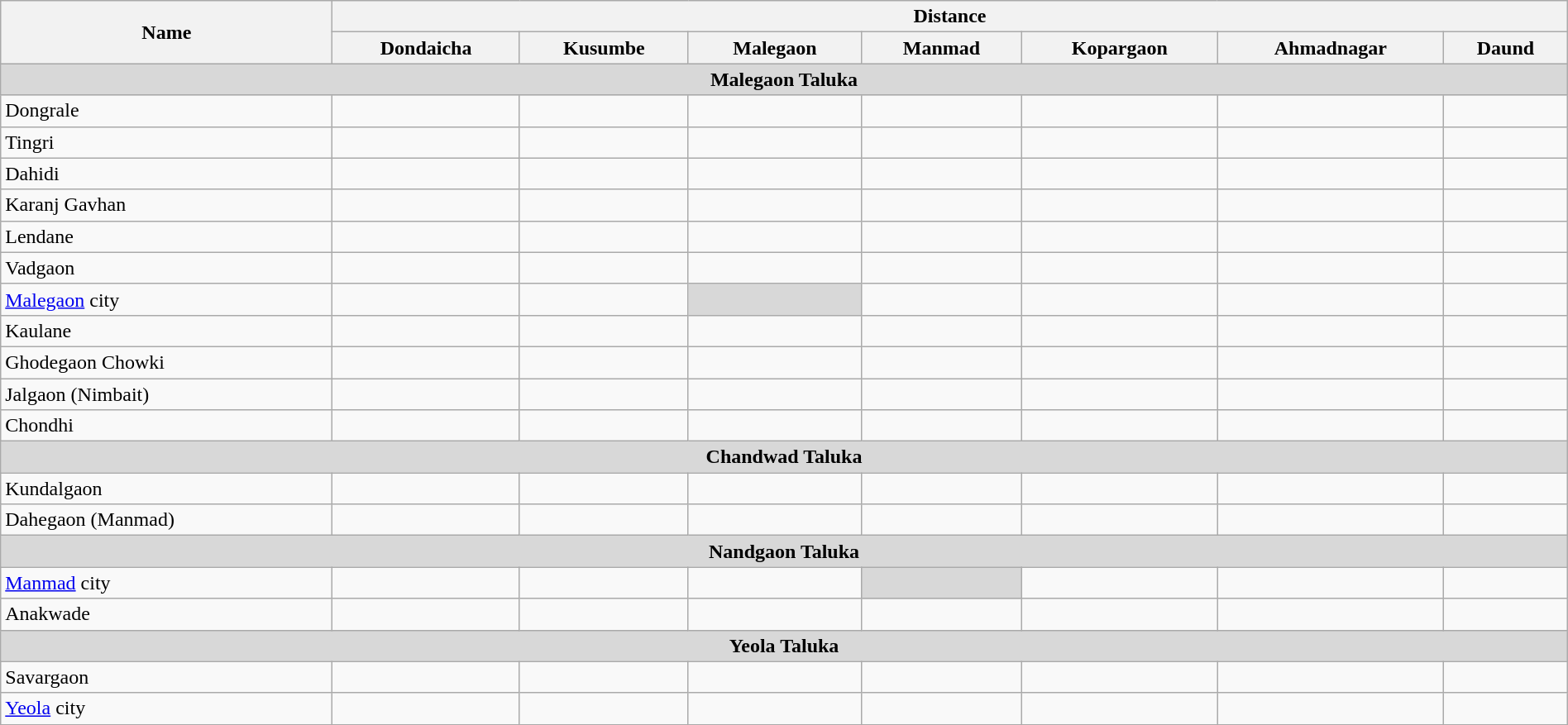<table class="wikitable" border="1" width="100%">
<tr>
<th rowspan="2">Name</th>
<th colspan="7">Distance</th>
</tr>
<tr>
<th>Dondaicha</th>
<th>Kusumbe</th>
<th>Malegaon</th>
<th>Manmad</th>
<th>Kopargaon</th>
<th>Ahmadnagar</th>
<th>Daund</th>
</tr>
<tr>
<td colspan="8" align="center" style="background:#D8D8D8; font-weight:bold;">Malegaon Taluka</td>
</tr>
<tr>
<td>Dongrale</td>
<td></td>
<td></td>
<td></td>
<td></td>
<td></td>
<td></td>
<td></td>
</tr>
<tr>
<td>Tingri</td>
<td></td>
<td></td>
<td></td>
<td></td>
<td></td>
<td></td>
<td></td>
</tr>
<tr>
<td>Dahidi</td>
<td></td>
<td></td>
<td></td>
<td></td>
<td></td>
<td></td>
<td></td>
</tr>
<tr>
<td>Karanj Gavhan</td>
<td></td>
<td></td>
<td></td>
<td></td>
<td></td>
<td></td>
<td></td>
</tr>
<tr>
<td>Lendane</td>
<td></td>
<td></td>
<td></td>
<td></td>
<td></td>
<td></td>
<td></td>
</tr>
<tr>
<td>Vadgaon</td>
<td></td>
<td></td>
<td></td>
<td></td>
<td></td>
<td></td>
<td></td>
</tr>
<tr>
<td><a href='#'>Malegaon</a> city</td>
<td></td>
<td></td>
<td style="background:#D8D8D8; font-weight:bold;"></td>
<td></td>
<td></td>
<td></td>
<td></td>
</tr>
<tr>
<td>Kaulane</td>
<td></td>
<td></td>
<td></td>
<td></td>
<td></td>
<td></td>
<td></td>
</tr>
<tr>
<td>Ghodegaon Chowki</td>
<td></td>
<td></td>
<td></td>
<td></td>
<td></td>
<td></td>
<td></td>
</tr>
<tr>
<td>Jalgaon (Nimbait)</td>
<td></td>
<td></td>
<td></td>
<td></td>
<td></td>
<td></td>
<td></td>
</tr>
<tr>
<td>Chondhi</td>
<td></td>
<td></td>
<td></td>
<td></td>
<td></td>
<td></td>
<td></td>
</tr>
<tr>
<td colspan="8" align="center" style="background:#D8D8D8; font-weight:bold;">Chandwad Taluka</td>
</tr>
<tr>
<td>Kundalgaon</td>
<td></td>
<td></td>
<td></td>
<td></td>
<td></td>
<td></td>
<td></td>
</tr>
<tr>
<td>Dahegaon (Manmad)</td>
<td></td>
<td></td>
<td></td>
<td></td>
<td></td>
<td></td>
<td></td>
</tr>
<tr>
<td colspan="8" align="center" style="background:#D8D8D8; font-weight:bold;">Nandgaon Taluka</td>
</tr>
<tr>
<td><a href='#'>Manmad</a> city</td>
<td></td>
<td></td>
<td></td>
<td style="background:#D8D8D8; font-weight:bold;"></td>
<td></td>
<td></td>
<td></td>
</tr>
<tr>
<td>Anakwade</td>
<td></td>
<td></td>
<td></td>
<td></td>
<td></td>
<td></td>
<td></td>
</tr>
<tr>
<td colspan="8" align="center" style="background:#D8D8D8; font-weight:bold;">Yeola Taluka</td>
</tr>
<tr>
<td>Savargaon</td>
<td></td>
<td></td>
<td></td>
<td></td>
<td></td>
<td></td>
<td></td>
</tr>
<tr>
<td><a href='#'>Yeola</a> city</td>
<td></td>
<td></td>
<td></td>
<td></td>
<td></td>
<td></td>
<td></td>
</tr>
<tr>
</tr>
</table>
